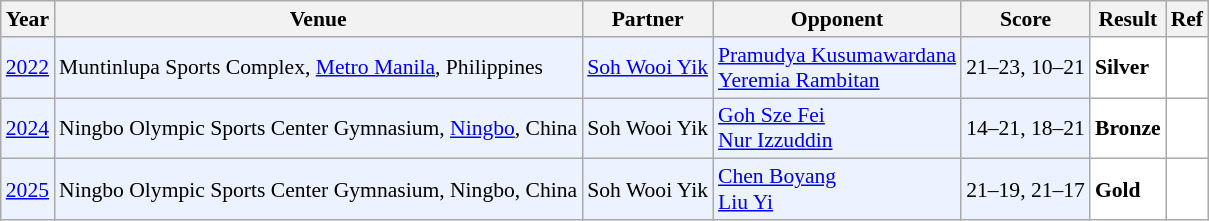<table class="sortable wikitable" style="font-size: 90%;">
<tr>
<th>Year</th>
<th>Venue</th>
<th>Partner</th>
<th>Opponent</th>
<th>Score</th>
<th>Result</th>
<th>Ref</th>
</tr>
<tr style="background:#ECF2FF">
<td align="center"><a href='#'>2022</a></td>
<td align="left">Muntinlupa Sports Complex, <a href='#'>Metro Manila</a>, Philippines</td>
<td align="left"> <a href='#'>Soh Wooi Yik</a></td>
<td align="left"> <a href='#'>Pramudya Kusumawardana</a><br> <a href='#'>Yeremia Rambitan</a></td>
<td align="left">21–23, 10–21</td>
<td style="text-align:left; background:white"> <strong>Silver</strong></td>
<td style="text-align:center; background:white"></td>
</tr>
<tr style="background:#ECF2FF">
<td align="center"><a href='#'>2024</a></td>
<td align="left">Ningbo Olympic Sports Center Gymnasium, <a href='#'>Ningbo</a>, China</td>
<td align="left"> Soh Wooi Yik</td>
<td align="left"> <a href='#'>Goh Sze Fei</a><br> <a href='#'>Nur Izzuddin</a></td>
<td align="left">14–21, 18–21</td>
<td style="text-align:left; background:white"> <strong>Bronze</strong></td>
<td style="text-align:center; background:white"></td>
</tr>
<tr style="background:#ECF2FF">
<td align="center"><a href='#'>2025</a></td>
<td align="left">Ningbo Olympic Sports Center Gymnasium, Ningbo, China</td>
<td align="left"> Soh Wooi Yik</td>
<td align="left"> <a href='#'>Chen Boyang</a><br> <a href='#'>Liu Yi</a></td>
<td align="left">21–19, 21–17</td>
<td style="text-align:left; background: white"> <strong>Gold</strong></td>
<td style="text-align:center; background: white"></td>
</tr>
</table>
